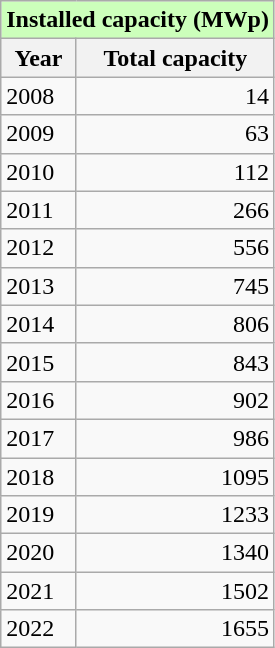<table class="wikitable" style="text-align:right">
<tr>
<th colspan="2" style="text-align:center; background:#cfb;">Installed capacity (MWp)</th>
</tr>
<tr>
<th>Year</th>
<th>Total capacity</th>
</tr>
<tr>
<td style="text-align:left;">2008</td>
<td>14</td>
</tr>
<tr>
<td style="text-align:left;">2009</td>
<td>63</td>
</tr>
<tr>
<td style="text-align:left;">2010</td>
<td>112</td>
</tr>
<tr>
<td style="text-align:left;">2011</td>
<td>266</td>
</tr>
<tr>
<td style="text-align:left;">2012</td>
<td>556</td>
</tr>
<tr>
<td style="text-align:left;">2013</td>
<td>745</td>
</tr>
<tr>
<td style="text-align:left;">2014</td>
<td>806</td>
</tr>
<tr>
<td style="text-align:left;">2015</td>
<td>843</td>
</tr>
<tr>
<td style="text-align:left;">2016</td>
<td>902</td>
</tr>
<tr>
<td style="text-align:left;">2017</td>
<td>986</td>
</tr>
<tr>
<td style="text-align:left;">2018</td>
<td>1095</td>
</tr>
<tr>
<td style="text-align:left;">2019</td>
<td>1233</td>
</tr>
<tr>
<td style="text-align:left;">2020</td>
<td>1340</td>
</tr>
<tr>
<td style="text-align:left;">2021</td>
<td>1502</td>
</tr>
<tr>
<td style="text-align:left;">2022</td>
<td>1655</td>
</tr>
</table>
